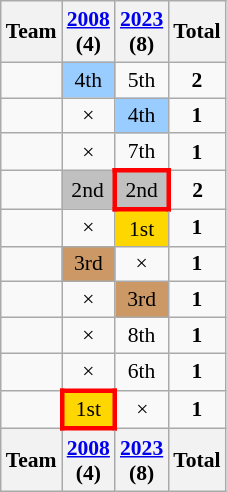<table class="wikitable" style="text-align:center; font-size:90%;">
<tr>
<th scope="col">Team</th>
<th scope="col"><a href='#'>2008</a><br>(4)</th>
<th scope="col"><a href='#'>2023</a><br>(8)</th>
<th scope="col">Total</th>
</tr>
<tr>
<td align="left"></td>
<td bgcolor="#9acdff">4th</td>
<td>5th</td>
<td><strong>2</strong></td>
</tr>
<tr>
<td align="left"></td>
<td>×</td>
<td bgcolor="#9acdff">4th</td>
<td><strong>1</strong></td>
</tr>
<tr>
<td align="left"></td>
<td>×</td>
<td>7th</td>
<td><strong>1</strong></td>
</tr>
<tr>
<td align="left"></td>
<td bgcolor="silver">2nd</td>
<td bgcolor="silver" style="border:3px solid red;">2nd</td>
<td><strong>2</strong></td>
</tr>
<tr>
<td align="left"></td>
<td>×</td>
<td bgcolor="gold">1st</td>
<td><strong>1</strong></td>
</tr>
<tr>
<td align="left"></td>
<td bgcolor="#cc9966">3rd</td>
<td>×</td>
<td><strong>1</strong></td>
</tr>
<tr>
<td align="left"></td>
<td>×</td>
<td bgcolor="#cc9966">3rd</td>
<td><strong>1</strong></td>
</tr>
<tr>
<td align="left"></td>
<td>×</td>
<td>8th</td>
<td><strong>1</strong></td>
</tr>
<tr>
<td align="left"></td>
<td>×</td>
<td>6th</td>
<td><strong>1</strong></td>
</tr>
<tr>
<td align="left"></td>
<td bgcolor="gold" style="border:3px solid red;">1st</td>
<td>×</td>
<td><strong>1</strong></td>
</tr>
<tr>
<th scope="col">Team</th>
<th scope="col"><a href='#'>2008</a><br>(4)</th>
<th scope="col"><a href='#'>2023</a><br>(8)</th>
<th scope="col">Total</th>
</tr>
</table>
